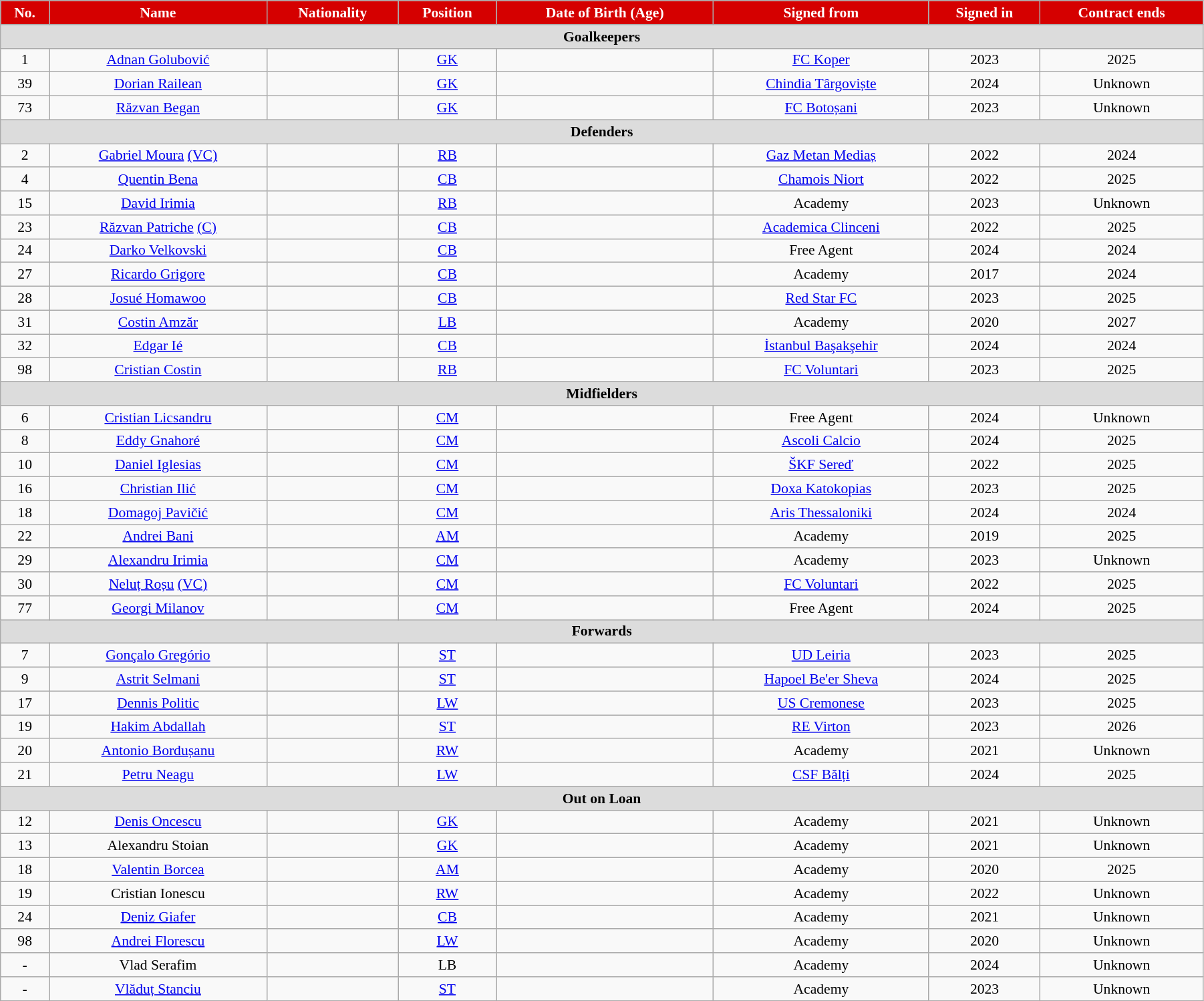<table class="wikitable"  style="text-align:center; font-size:90%; width:95%;">
<tr>
<th style="background:#d50000; color:white; text-align:center;">No.</th>
<th style="background:#d50000; color:white; text-align:center;">Name</th>
<th style="background:#d50000; color:white; text-align:center;">Nationality</th>
<th style="background:#d50000; color:white; text-align:center;">Position</th>
<th style="background:#d50000; color:white; text-align:center;">Date of Birth (Age)</th>
<th style="background:#d50000; color:white; text-align:center;">Signed from</th>
<th style="background:#d50000; color:white; text-align:center;">Signed in</th>
<th style="background:#d50000; color:white; text-align:center;">Contract ends</th>
</tr>
<tr>
<th colspan="10"  style="background:#dcdcdc; text-align:centre;">Goalkeepers</th>
</tr>
<tr>
<td>1</td>
<td><a href='#'>Adnan Golubović</a></td>
<td></td>
<td><a href='#'>GK</a></td>
<td></td>
<td> <a href='#'>FC Koper</a></td>
<td>2023</td>
<td>2025</td>
</tr>
<tr>
<td>39</td>
<td><a href='#'>Dorian Railean</a></td>
<td></td>
<td><a href='#'>GK</a></td>
<td></td>
<td><a href='#'>Chindia Târgoviște</a></td>
<td>2024</td>
<td>Unknown</td>
</tr>
<tr>
<td>73</td>
<td><a href='#'>Răzvan Began</a></td>
<td></td>
<td><a href='#'>GK</a></td>
<td></td>
<td><a href='#'>FC Botoșani</a></td>
<td>2023</td>
<td>Unknown</td>
</tr>
<tr>
<th colspan="10"  style="background:#dcdcdc; text-align:centre;">Defenders</th>
</tr>
<tr>
<td>2</td>
<td><a href='#'>Gabriel Moura</a> <a href='#'>(VC)</a></td>
<td></td>
<td><a href='#'>RB</a></td>
<td></td>
<td><a href='#'>Gaz Metan Mediaș</a></td>
<td>2022</td>
<td>2024</td>
</tr>
<tr>
<td>4</td>
<td><a href='#'>Quentin Bena</a></td>
<td></td>
<td><a href='#'>CB</a></td>
<td></td>
<td> <a href='#'>Chamois Niort</a></td>
<td>2022</td>
<td>2025</td>
</tr>
<tr>
<td>15</td>
<td><a href='#'>David Irimia</a></td>
<td></td>
<td><a href='#'>RB</a></td>
<td></td>
<td>Academy</td>
<td>2023</td>
<td>Unknown</td>
</tr>
<tr>
<td>23</td>
<td><a href='#'>Răzvan Patriche</a> <a href='#'>(C)</a></td>
<td></td>
<td><a href='#'>CB</a></td>
<td></td>
<td><a href='#'>Academica Clinceni</a></td>
<td>2022</td>
<td>2025</td>
</tr>
<tr>
<td>24</td>
<td><a href='#'>Darko Velkovski</a></td>
<td></td>
<td><a href='#'>CB</a></td>
<td></td>
<td>Free Agent</td>
<td>2024</td>
<td>2024</td>
</tr>
<tr>
<td>27</td>
<td><a href='#'>Ricardo Grigore</a></td>
<td></td>
<td><a href='#'>CB</a></td>
<td></td>
<td>Academy</td>
<td>2017</td>
<td>2024</td>
</tr>
<tr>
<td>28</td>
<td><a href='#'>Josué Homawoo</a></td>
<td></td>
<td><a href='#'>CB</a></td>
<td></td>
<td> <a href='#'>Red Star FC</a></td>
<td>2023</td>
<td>2025</td>
</tr>
<tr>
<td>31</td>
<td><a href='#'>Costin Amzăr</a></td>
<td></td>
<td><a href='#'>LB</a></td>
<td></td>
<td>Academy</td>
<td>2020</td>
<td>2027</td>
</tr>
<tr>
<td>32</td>
<td><a href='#'>Edgar Ié</a></td>
<td></td>
<td><a href='#'>CB</a></td>
<td></td>
<td> <a href='#'>İstanbul Başakşehir</a></td>
<td>2024</td>
<td>2024</td>
</tr>
<tr>
<td>98</td>
<td><a href='#'>Cristian Costin</a></td>
<td></td>
<td><a href='#'>RB</a></td>
<td></td>
<td><a href='#'>FC Voluntari</a></td>
<td>2023</td>
<td>2025</td>
</tr>
<tr>
<th colspan="10"  style="background:#dcdcdc; text-align:centre;">Midfielders</th>
</tr>
<tr>
<td>6</td>
<td><a href='#'>Cristian Licsandru</a></td>
<td></td>
<td><a href='#'>CM</a></td>
<td></td>
<td>Free Agent</td>
<td>2024</td>
<td>Unknown</td>
</tr>
<tr>
<td>8</td>
<td><a href='#'>Eddy Gnahoré</a></td>
<td></td>
<td><a href='#'>CM</a></td>
<td></td>
<td> <a href='#'>Ascoli Calcio</a></td>
<td>2024</td>
<td>2025</td>
</tr>
<tr>
<td>10</td>
<td><a href='#'>Daniel Iglesias</a></td>
<td></td>
<td><a href='#'>CM</a></td>
<td></td>
<td> <a href='#'>ŠKF Sereď</a></td>
<td>2022</td>
<td>2025</td>
</tr>
<tr>
<td>16</td>
<td><a href='#'>Christian Ilić</a></td>
<td></td>
<td><a href='#'>CM</a></td>
<td></td>
<td> <a href='#'>Doxa Katokopias</a></td>
<td>2023</td>
<td>2025</td>
</tr>
<tr>
<td>18</td>
<td><a href='#'>Domagoj Pavičić</a></td>
<td></td>
<td><a href='#'>CM</a></td>
<td></td>
<td> <a href='#'>Aris Thessaloniki</a></td>
<td>2024</td>
<td>2024</td>
</tr>
<tr>
<td>22</td>
<td><a href='#'>Andrei Bani</a></td>
<td></td>
<td><a href='#'>AM</a></td>
<td></td>
<td>Academy</td>
<td>2019</td>
<td>2025</td>
</tr>
<tr>
<td>29</td>
<td><a href='#'>Alexandru Irimia</a></td>
<td></td>
<td><a href='#'>CM</a></td>
<td></td>
<td>Academy</td>
<td>2023</td>
<td>Unknown</td>
</tr>
<tr>
<td>30</td>
<td><a href='#'>Neluț Roșu</a> <a href='#'>(VC)</a></td>
<td></td>
<td><a href='#'>CM</a></td>
<td></td>
<td><a href='#'>FC Voluntari</a></td>
<td>2022</td>
<td>2025</td>
</tr>
<tr>
<td>77</td>
<td><a href='#'>Georgi Milanov</a></td>
<td></td>
<td><a href='#'>CM</a></td>
<td></td>
<td>Free Agent</td>
<td>2024</td>
<td>2025</td>
</tr>
<tr>
<th colspan="10"  style="background:#dcdcdc; text-align:centre;">Forwards</th>
</tr>
<tr>
<td>7</td>
<td><a href='#'>Gonçalo Gregório</a></td>
<td></td>
<td><a href='#'>ST</a></td>
<td></td>
<td> <a href='#'>UD Leiria</a></td>
<td>2023</td>
<td>2025</td>
</tr>
<tr>
<td>9</td>
<td><a href='#'>Astrit Selmani</a></td>
<td></td>
<td><a href='#'>ST</a></td>
<td></td>
<td> <a href='#'>Hapoel Be'er Sheva</a></td>
<td>2024</td>
<td>2025</td>
</tr>
<tr>
<td>17</td>
<td><a href='#'>Dennis Politic</a></td>
<td></td>
<td><a href='#'>LW</a></td>
<td></td>
<td> <a href='#'>US Cremonese</a></td>
<td>2023</td>
<td>2025</td>
</tr>
<tr>
<td>19</td>
<td><a href='#'>Hakim Abdallah</a></td>
<td></td>
<td><a href='#'>ST</a></td>
<td></td>
<td> <a href='#'>RE Virton</a></td>
<td>2023</td>
<td>2026</td>
</tr>
<tr>
<td>20</td>
<td><a href='#'>Antonio Bordușanu</a></td>
<td></td>
<td><a href='#'>RW</a></td>
<td></td>
<td>Academy</td>
<td>2021</td>
<td>Unknown</td>
</tr>
<tr>
<td>21</td>
<td><a href='#'>Petru Neagu</a></td>
<td></td>
<td><a href='#'>LW</a></td>
<td></td>
<td> <a href='#'>CSF Bălți</a></td>
<td>2024</td>
<td>2025</td>
</tr>
<tr>
<th colspan="10"  style="background:#dcdcdc; text-align:centre;">Out on Loan</th>
</tr>
<tr>
<td>12</td>
<td><a href='#'>Denis Oncescu</a></td>
<td></td>
<td><a href='#'>GK</a></td>
<td></td>
<td>Academy</td>
<td>2021</td>
<td>Unknown</td>
</tr>
<tr>
<td>13</td>
<td>Alexandru Stoian</td>
<td></td>
<td><a href='#'>GK</a></td>
<td></td>
<td>Academy</td>
<td>2021</td>
<td>Unknown</td>
</tr>
<tr>
<td>18</td>
<td><a href='#'>Valentin Borcea</a></td>
<td></td>
<td><a href='#'>AM</a></td>
<td></td>
<td>Academy</td>
<td>2020</td>
<td>2025</td>
</tr>
<tr>
<td>19</td>
<td>Cristian Ionescu</td>
<td></td>
<td><a href='#'>RW</a></td>
<td></td>
<td>Academy</td>
<td>2022</td>
<td>Unknown</td>
</tr>
<tr>
<td>24</td>
<td><a href='#'>Deniz Giafer</a></td>
<td></td>
<td><a href='#'>CB</a></td>
<td></td>
<td>Academy</td>
<td>2021</td>
<td>Unknown</td>
</tr>
<tr>
<td>98</td>
<td><a href='#'>Andrei Florescu</a></td>
<td></td>
<td><a href='#'>LW</a></td>
<td></td>
<td>Academy</td>
<td>2020</td>
<td>Unknown</td>
</tr>
<tr>
<td>-</td>
<td>Vlad Serafim</td>
<td></td>
<td>LB</td>
<td></td>
<td>Academy</td>
<td>2024</td>
<td>Unknown</td>
</tr>
<tr>
<td>-</td>
<td><a href='#'>Vlăduț Stanciu</a></td>
<td></td>
<td><a href='#'>ST</a></td>
<td></td>
<td>Academy</td>
<td>2023</td>
<td>Unknown</td>
</tr>
</table>
